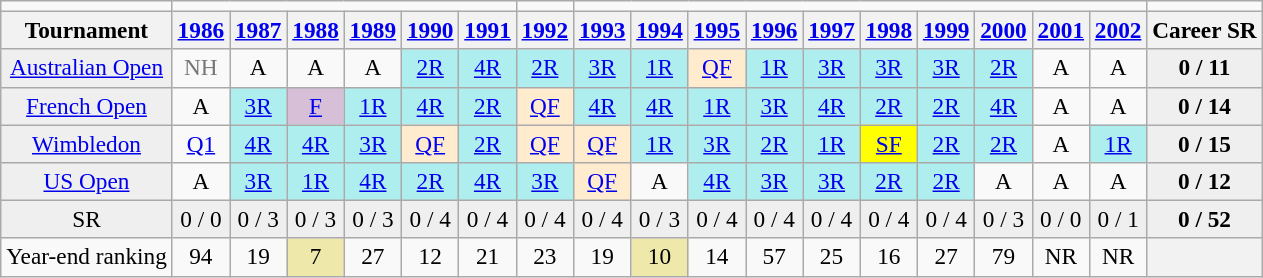<table class=wikitable style=text-align:center;font-size:97%>
<tr>
<td colspan="1"></td>
<td colspan="6"></td>
<td></td>
<td colspan="10"></td>
<td colspan="1"></td>
</tr>
<tr>
<th>Tournament</th>
<th><a href='#'>1986</a></th>
<th><a href='#'>1987</a></th>
<th><a href='#'>1988</a></th>
<th><a href='#'>1989</a></th>
<th><a href='#'>1990</a></th>
<th><a href='#'>1991</a></th>
<th><a href='#'>1992</a></th>
<th><a href='#'>1993</a></th>
<th><a href='#'>1994</a></th>
<th><a href='#'>1995</a></th>
<th><a href='#'>1996</a></th>
<th><a href='#'>1997</a></th>
<th><a href='#'>1998</a></th>
<th><a href='#'>1999</a></th>
<th><a href='#'>2000</a></th>
<th><a href='#'>2001</a></th>
<th><a href='#'>2002</a></th>
<th>Career SR</th>
</tr>
<tr>
<td style="background:#EFEFEF;"><a href='#'>Australian Open</a></td>
<td style=color:#767676>NH</td>
<td align="center">A</td>
<td align="center">A</td>
<td align="center">A</td>
<td align="center"  style="background:#afeeee;"><a href='#'>2R</a></td>
<td align="center"  style="background:#afeeee;"><a href='#'>4R</a></td>
<td align="center"  style="background:#afeeee;"><a href='#'>2R</a></td>
<td align="center"  style="background:#afeeee;"><a href='#'>3R</a></td>
<td align="center"  style="background:#afeeee;"><a href='#'>1R</a></td>
<td align="center"  style="background:#ffebcd;"><a href='#'>QF</a></td>
<td align="center"  style="background:#afeeee;"><a href='#'>1R</a></td>
<td align="center"  style="background:#afeeee;"><a href='#'>3R</a></td>
<td align="center"  style="background:#afeeee;"><a href='#'>3R</a></td>
<td align="center"  style="background:#afeeee;"><a href='#'>3R</a></td>
<td align="center"  style="background:#afeeee;"><a href='#'>2R</a></td>
<td align="center">A</td>
<td align="center">A</td>
<td align="center"  style="background:#EFEFEF;"><strong>0 / 11</strong></td>
</tr>
<tr>
<td style="background:#EFEFEF;"><a href='#'>French Open</a></td>
<td align="center">A</td>
<td align="center"  style="background:#afeeee;"><a href='#'>3R</a></td>
<td align="center"  style="background:#D8BFD8;"><a href='#'>F</a></td>
<td align="center"  style="background:#afeeee;"><a href='#'>1R</a></td>
<td align="center"  style="background:#afeeee;"><a href='#'>4R</a></td>
<td align="center"  style="background:#afeeee;"><a href='#'>2R</a></td>
<td align="center"  style="background:#ffebcd;"><a href='#'>QF</a></td>
<td align="center"  style="background:#afeeee;"><a href='#'>4R</a></td>
<td align="center"  style="background:#afeeee;"><a href='#'>4R</a></td>
<td align="center"  style="background:#afeeee;"><a href='#'>1R</a></td>
<td align="center"  style="background:#afeeee;"><a href='#'>3R</a></td>
<td align="center"  style="background:#afeeee;"><a href='#'>4R</a></td>
<td align="center"  style="background:#afeeee;"><a href='#'>2R</a></td>
<td align="center"  style="background:#afeeee;"><a href='#'>2R</a></td>
<td align="center"  style="background:#afeeee;"><a href='#'>4R</a></td>
<td align="center">A</td>
<td align="center">A</td>
<td align="center"  style="background:#EFEFEF;"><strong>0 / 14</strong></td>
</tr>
<tr>
<td style="background:#EFEFEF;"><a href='#'>Wimbledon</a></td>
<td align="center"><a href='#'>Q1</a></td>
<td align="center"  style="background:#afeeee;"><a href='#'>4R</a></td>
<td align="center"  style="background:#afeeee;"><a href='#'>4R</a></td>
<td align="center"  style="background:#afeeee;"><a href='#'>3R</a></td>
<td align="center"  style="background:#ffebcd;"><a href='#'>QF</a></td>
<td align="center"  style="background:#afeeee;"><a href='#'>2R</a></td>
<td align="center"  style="background:#ffebcd;"><a href='#'>QF</a></td>
<td align="center"  style="background:#ffebcd;"><a href='#'>QF</a></td>
<td align="center"  style="background:#afeeee;"><a href='#'>1R</a></td>
<td align="center"  style="background:#afeeee;"><a href='#'>3R</a></td>
<td align="center"  style="background:#afeeee;"><a href='#'>2R</a></td>
<td align="center"  style="background:#afeeee;"><a href='#'>1R</a></td>
<td align="center"  style="background:yellow;"><a href='#'>SF</a></td>
<td align="center"  style="background:#afeeee;"><a href='#'>2R</a></td>
<td align="center"  style="background:#afeeee;"><a href='#'>2R</a></td>
<td align="center">A</td>
<td align="center"  style="background:#afeeee;"><a href='#'>1R</a></td>
<td align="center"  style="background:#EFEFEF;"><strong>0 / 15</strong></td>
</tr>
<tr>
<td style="background:#EFEFEF;"><a href='#'>US Open</a></td>
<td align="center">A</td>
<td align="center"  style="background:#afeeee;"><a href='#'>3R</a></td>
<td align="center"  style="background:#afeeee;"><a href='#'>1R</a></td>
<td align="center"  style="background:#afeeee;"><a href='#'>4R</a></td>
<td align="center"  style="background:#afeeee;"><a href='#'>2R</a></td>
<td align="center"  style="background:#afeeee;"><a href='#'>4R</a></td>
<td align="center"  style="background:#afeeee;"><a href='#'>3R</a></td>
<td align="center"  style="background:#ffebcd;"><a href='#'>QF</a></td>
<td align="center">A</td>
<td align="center"  style="background:#afeeee;"><a href='#'>4R</a></td>
<td align="center"  style="background:#afeeee;"><a href='#'>3R</a></td>
<td align="center"  style="background:#afeeee;"><a href='#'>3R</a></td>
<td align="center"  style="background:#afeeee;"><a href='#'>2R</a></td>
<td align="center"  style="background:#afeeee;"><a href='#'>2R</a></td>
<td align="center">A</td>
<td align="center">A</td>
<td align="center">A</td>
<td align="center"  style="background:#EFEFEF;"><strong>0 / 12</strong></td>
</tr>
<tr>
<td style="background:#EFEFEF;">SR</td>
<td align="center" style="background:#EFEFEF;">0 / 0</td>
<td align="center" style="background:#EFEFEF;">0 / 3</td>
<td align="center" style="background:#EFEFEF;">0 / 3</td>
<td align="center" style="background:#EFEFEF;">0 / 3</td>
<td align="center" style="background:#EFEFEF;">0 / 4</td>
<td align="center" style="background:#EFEFEF;">0 / 4</td>
<td align="center" style="background:#EFEFEF;">0 / 4</td>
<td align="center" style="background:#EFEFEF;">0 / 4</td>
<td align="center" style="background:#EFEFEF;">0 / 3</td>
<td align="center" style="background:#EFEFEF;">0 / 4</td>
<td align="center" style="background:#EFEFEF;">0 / 4</td>
<td align="center" style="background:#EFEFEF;">0 / 4</td>
<td align="center" style="background:#EFEFEF;">0 / 4</td>
<td align="center" style="background:#EFEFEF;">0 / 4</td>
<td align="center" style="background:#EFEFEF;">0 / 3</td>
<td align="center" style="background:#EFEFEF;">0 / 0</td>
<td align="center" style="background:#EFEFEF;">0 / 1</td>
<td align="center" style="background:#EFEFEF;"><strong>0 / 52</strong></td>
</tr>
<tr>
<td align=left>Year-end ranking</td>
<td>94</td>
<td>19</td>
<td bgcolor=EEE8AA>7</td>
<td>27</td>
<td>12</td>
<td>21</td>
<td>23</td>
<td>19</td>
<td bgcolor=EEE8AA>10</td>
<td>14</td>
<td>57</td>
<td>25</td>
<td>16</td>
<td>27</td>
<td>79</td>
<td>NR</td>
<td>NR</td>
<th></th>
</tr>
</table>
